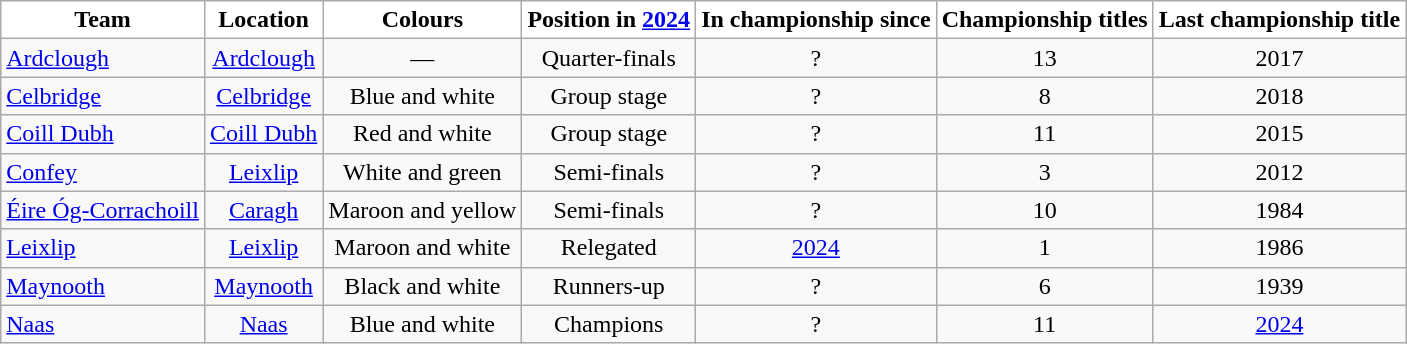<table class="wikitable sortable" style="text-align:center">
<tr>
<th style="background:white;color:black">Team</th>
<th style="background:white;color:black">Location</th>
<th style="background:white;color:black">Colours</th>
<th style="background:white;color:black">Position in <a href='#'>2024</a></th>
<th style="background:white;color:black">In championship since</th>
<th style="background:white;color:black">Championship titles</th>
<th style="background:white;color:black">Last championship title</th>
</tr>
<tr>
<td style="text-align:left"> <a href='#'>Ardclough</a></td>
<td><a href='#'>Ardclough</a></td>
<td>—</td>
<td>Quarter-finals</td>
<td>?</td>
<td>13</td>
<td>2017</td>
</tr>
<tr>
<td style="text-align:left"> <a href='#'>Celbridge</a></td>
<td><a href='#'>Celbridge</a></td>
<td>Blue and white</td>
<td>Group stage</td>
<td>?</td>
<td>8</td>
<td>2018</td>
</tr>
<tr>
<td style="text-align:left"> <a href='#'>Coill Dubh</a></td>
<td><a href='#'>Coill Dubh</a></td>
<td>Red and white</td>
<td>Group stage</td>
<td>?</td>
<td>11</td>
<td>2015</td>
</tr>
<tr>
<td style="text-align:left"> <a href='#'>Confey</a></td>
<td><a href='#'>Leixlip</a></td>
<td>White and green</td>
<td>Semi-finals</td>
<td>?</td>
<td>3</td>
<td>2012</td>
</tr>
<tr>
<td style="text-align:left"> <a href='#'>Éire Óg-Corrachoill</a></td>
<td><a href='#'>Caragh</a></td>
<td>Maroon and yellow</td>
<td>Semi-finals</td>
<td>?</td>
<td>10</td>
<td>1984</td>
</tr>
<tr>
<td style="text-align:left"> <a href='#'>Leixlip</a></td>
<td><a href='#'>Leixlip</a></td>
<td>Maroon and white</td>
<td>Relegated</td>
<td><a href='#'>2024</a></td>
<td>1</td>
<td>1986</td>
</tr>
<tr>
<td style="text-align:left"> <a href='#'>Maynooth</a></td>
<td><a href='#'>Maynooth</a></td>
<td>Black and white</td>
<td>Runners-up</td>
<td>?</td>
<td>6</td>
<td>1939</td>
</tr>
<tr>
<td style="text-align:left"> <a href='#'>Naas</a></td>
<td><a href='#'>Naas</a></td>
<td>Blue and white</td>
<td>Champions</td>
<td>?</td>
<td>11</td>
<td><a href='#'>2024</a></td>
</tr>
</table>
